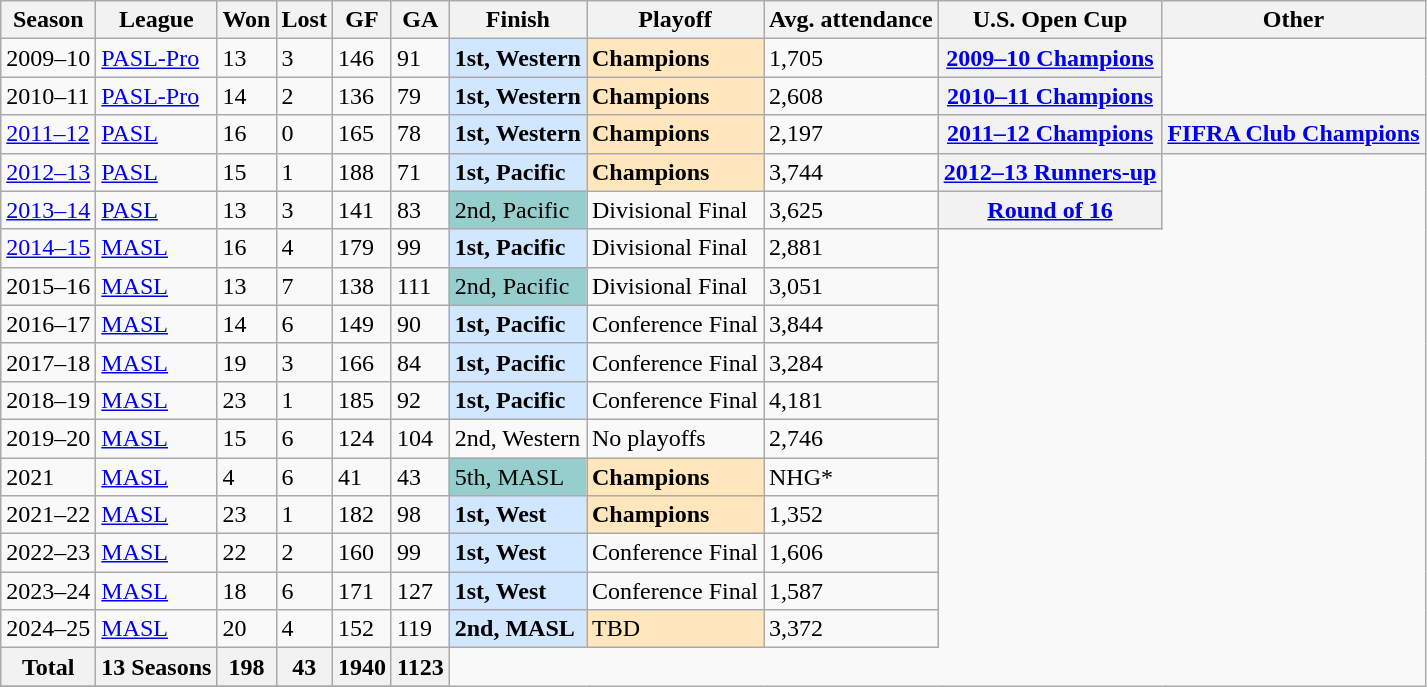<table class ="wikitable">
<tr>
<th>Season</th>
<th>League</th>
<th>Won</th>
<th>Lost</th>
<th>GF</th>
<th>GA</th>
<th>Finish</th>
<th>Playoff</th>
<th>Avg. attendance</th>
<th>U.S. Open Cup</th>
<th>Other</th>
</tr>
<tr>
<td>2009–10</td>
<td><a href='#'>PASL-Pro</a></td>
<td>13</td>
<td>3</td>
<td>146</td>
<td>91</td>
<td bgcolor="#D0E7FF"><strong>1st, Western</strong></td>
<td bgcolor="#FFE6BD"><strong>Champions</strong></td>
<td>1,705</td>
<th><a href='#'>2009–10 Champions</a></th>
</tr>
<tr>
<td>2010–11</td>
<td><a href='#'>PASL-Pro</a></td>
<td>14</td>
<td>2</td>
<td>136</td>
<td>79</td>
<td bgcolor="#D0E7FF"><strong>1st, Western</strong></td>
<td bgcolor="#FFE6BD"><strong>Champions</strong></td>
<td>2,608</td>
<th><a href='#'>2010–11 Champions</a></th>
</tr>
<tr>
<td><a href='#'>2011–12</a></td>
<td><a href='#'>PASL</a></td>
<td>16</td>
<td>0</td>
<td>165</td>
<td>78</td>
<td bgcolor="#D0E7FF"><strong>1st, Western</strong></td>
<td bgcolor="#FFE6BD"><strong>Champions</strong></td>
<td>2,197</td>
<th><a href='#'>2011–12 Champions</a></th>
<th><a href='#'>FIFRA Club Champions</a></th>
</tr>
<tr>
<td><a href='#'>2012–13</a></td>
<td><a href='#'>PASL</a></td>
<td>15</td>
<td>1</td>
<td>188</td>
<td>71</td>
<td bgcolor="#D0E7FF"><strong>1st, Pacific</strong></td>
<td bgcolor="#FFE6BD"><strong>Champions</strong></td>
<td>3,744</td>
<th><a href='#'>2012–13 Runners-up</a></th>
</tr>
<tr>
<td><a href='#'>2013–14</a></td>
<td><a href='#'>PASL</a></td>
<td>13</td>
<td>3</td>
<td>141</td>
<td>83</td>
<td bgcolor="#96CDCD">2nd, Pacific</td>
<td>Divisional Final</td>
<td>3,625</td>
<th><a href='#'>Round of 16</a></th>
</tr>
<tr>
<td><a href='#'>2014–15</a></td>
<td><a href='#'>MASL</a></td>
<td>16</td>
<td>4</td>
<td>179</td>
<td>99</td>
<td bgcolor="#D0E7FF"><strong>1st, Pacific</strong></td>
<td>Divisional Final</td>
<td>2,881</td>
</tr>
<tr>
<td>2015–16</td>
<td><a href='#'>MASL</a></td>
<td>13</td>
<td>7</td>
<td>138</td>
<td>111</td>
<td bgcolor="#96CDCD">2nd, Pacific</td>
<td>Divisional Final</td>
<td>3,051</td>
</tr>
<tr>
<td>2016–17</td>
<td><a href='#'>MASL</a></td>
<td>14</td>
<td>6</td>
<td>149</td>
<td>90</td>
<td bgcolor="D0E7FF"><strong>1st, Pacific</strong></td>
<td>Conference Final</td>
<td>3,844</td>
</tr>
<tr>
<td>2017–18</td>
<td><a href='#'>MASL</a></td>
<td>19</td>
<td>3</td>
<td>166</td>
<td>84</td>
<td bgcolor="D0E7FF"><strong>1st, Pacific</strong></td>
<td>Conference Final</td>
<td>3,284</td>
</tr>
<tr>
<td>2018–19</td>
<td><a href='#'>MASL</a></td>
<td>23</td>
<td>1</td>
<td>185</td>
<td>92</td>
<td bgcolor="D0E7FF"><strong>1st, Pacific</strong></td>
<td>Conference Final</td>
<td>4,181</td>
</tr>
<tr>
<td>2019–20</td>
<td><a href='#'>MASL</a></td>
<td>15</td>
<td>6</td>
<td>124</td>
<td>104</td>
<td>2nd, Western</td>
<td>No playoffs</td>
<td>2,746</td>
</tr>
<tr>
<td>2021</td>
<td><a href='#'>MASL</a></td>
<td>4</td>
<td>6</td>
<td>41</td>
<td>43</td>
<td bgcolor="#96CDCD">5th, MASL</td>
<td bgcolor="#FFE6BD"><strong>Champions</strong></td>
<td>NHG*</td>
</tr>
<tr>
<td>2021–22</td>
<td><a href='#'>MASL</a></td>
<td>23</td>
<td>1</td>
<td>182</td>
<td>98</td>
<td bgcolor="#D0E7FF"><strong>1st, West</strong></td>
<td bgcolor="#FFE6BD"><strong>Champions</strong></td>
<td>1,352</td>
</tr>
<tr>
<td>2022–23</td>
<td><a href='#'>MASL</a></td>
<td>22</td>
<td>2</td>
<td>160</td>
<td>99</td>
<td bgcolor="#D0E7FF"><strong>1st, West</strong></td>
<td>Conference Final</td>
<td>1,606</td>
</tr>
<tr>
<td>2023–24</td>
<td><a href='#'>MASL</a></td>
<td>18</td>
<td>6</td>
<td>171</td>
<td>127</td>
<td bgcolor="#D0E7FF"><strong>1st, West</strong></td>
<td>Conference Final</td>
<td>1,587</td>
</tr>
<tr>
<td>2024–25</td>
<td><a href='#'>MASL</a></td>
<td>20</td>
<td>4</td>
<td>152</td>
<td>119</td>
<td bgcolor="#D0E7FF"><strong>2nd, MASL</strong></td>
<td bgcolor="#FFE6BD">TBD</td>
<td>3,372</td>
</tr>
<tr>
<th>Total</th>
<th>13 Seasons</th>
<th>198</th>
<th>43</th>
<th>1940</th>
<th>1123</th>
</tr>
<tr>
</tr>
</table>
